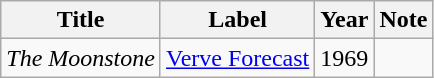<table class="wikitable">
<tr>
<th>Title</th>
<th>Label</th>
<th>Year</th>
<th>Note</th>
</tr>
<tr>
<td><em>The Moonstone</em></td>
<td><a href='#'>Verve Forecast</a></td>
<td>1969</td>
<td></td>
</tr>
</table>
